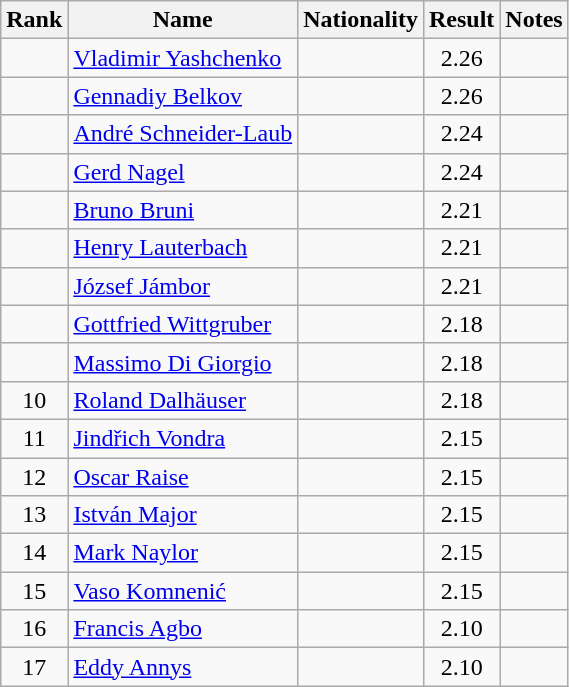<table class="wikitable sortable" style="text-align:center">
<tr>
<th>Rank</th>
<th>Name</th>
<th>Nationality</th>
<th>Result</th>
<th>Notes</th>
</tr>
<tr>
<td></td>
<td align="left"><a href='#'>Vladimir Yashchenko</a></td>
<td align=left></td>
<td>2.26</td>
<td></td>
</tr>
<tr>
<td></td>
<td align="left"><a href='#'>Gennadiy Belkov</a></td>
<td align=left></td>
<td>2.26</td>
<td></td>
</tr>
<tr>
<td></td>
<td align="left"><a href='#'>André Schneider-Laub</a></td>
<td align=left></td>
<td>2.24</td>
<td></td>
</tr>
<tr>
<td></td>
<td align="left"><a href='#'>Gerd Nagel</a></td>
<td align=left></td>
<td>2.24</td>
<td></td>
</tr>
<tr>
<td></td>
<td align="left"><a href='#'>Bruno Bruni</a></td>
<td align=left></td>
<td>2.21</td>
<td></td>
</tr>
<tr>
<td></td>
<td align="left"><a href='#'>Henry Lauterbach</a></td>
<td align=left></td>
<td>2.21</td>
<td></td>
</tr>
<tr>
<td></td>
<td align="left"><a href='#'>József Jámbor</a></td>
<td align=left></td>
<td>2.21</td>
<td></td>
</tr>
<tr>
<td></td>
<td align="left"><a href='#'>Gottfried Wittgruber</a></td>
<td align=left></td>
<td>2.18</td>
<td></td>
</tr>
<tr>
<td></td>
<td align="left"><a href='#'>Massimo Di Giorgio</a></td>
<td align=left></td>
<td>2.18</td>
<td></td>
</tr>
<tr>
<td>10</td>
<td align="left"><a href='#'>Roland Dalhäuser</a></td>
<td align=left></td>
<td>2.18</td>
<td></td>
</tr>
<tr>
<td>11</td>
<td align="left"><a href='#'>Jindřich Vondra</a></td>
<td align=left></td>
<td>2.15</td>
<td></td>
</tr>
<tr>
<td>12</td>
<td align="left"><a href='#'>Oscar Raise</a></td>
<td align=left></td>
<td>2.15</td>
<td></td>
</tr>
<tr>
<td>13</td>
<td align="left"><a href='#'>István Major</a></td>
<td align=left></td>
<td>2.15</td>
<td></td>
</tr>
<tr>
<td>14</td>
<td align="left"><a href='#'>Mark Naylor</a></td>
<td align=left></td>
<td>2.15</td>
<td></td>
</tr>
<tr>
<td>15</td>
<td align="left"><a href='#'>Vaso Komnenić</a></td>
<td align=left></td>
<td>2.15</td>
<td></td>
</tr>
<tr>
<td>16</td>
<td align="left"><a href='#'>Francis Agbo</a></td>
<td align=left></td>
<td>2.10</td>
<td></td>
</tr>
<tr>
<td>17</td>
<td align="left"><a href='#'>Eddy Annys</a></td>
<td align=left></td>
<td>2.10</td>
<td></td>
</tr>
</table>
